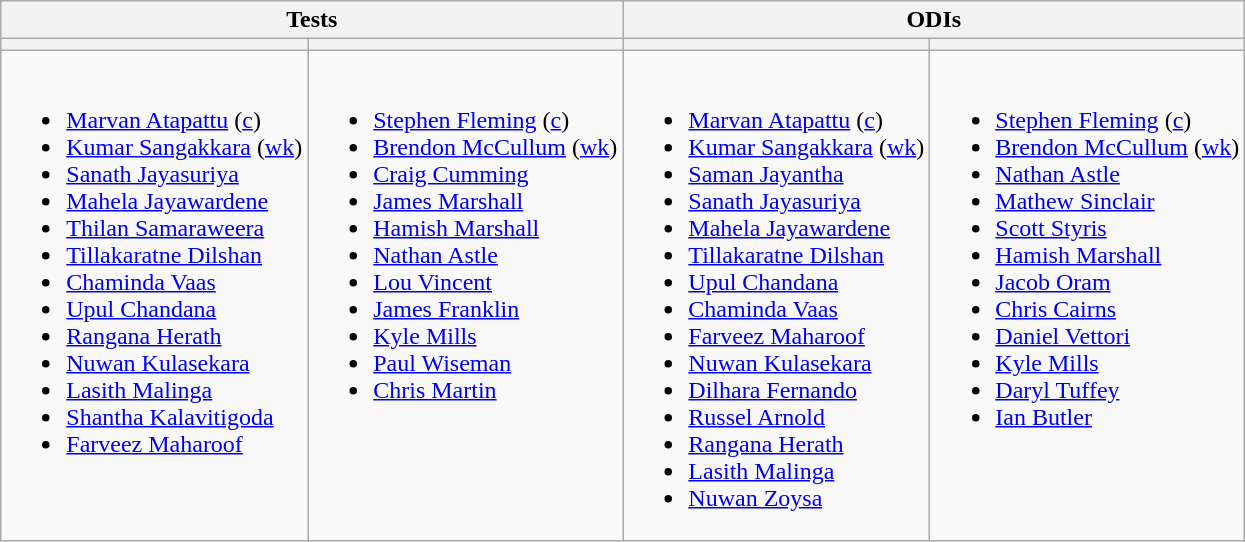<table class="wikitable">
<tr>
<th colspan=2>Tests</th>
<th colspan=2>ODIs</th>
</tr>
<tr>
<th></th>
<th></th>
<th></th>
<th></th>
</tr>
<tr style="vertical-align:top">
<td><br><ul><li><a href='#'>Marvan Atapattu</a> (<a href='#'>c</a>)</li><li><a href='#'>Kumar Sangakkara</a> (<a href='#'>wk</a>)</li><li><a href='#'>Sanath Jayasuriya</a></li><li><a href='#'>Mahela Jayawardene</a></li><li><a href='#'>Thilan Samaraweera</a></li><li><a href='#'>Tillakaratne Dilshan</a></li><li><a href='#'>Chaminda Vaas</a></li><li><a href='#'>Upul Chandana</a></li><li><a href='#'>Rangana Herath</a></li><li><a href='#'>Nuwan Kulasekara</a></li><li><a href='#'>Lasith Malinga</a></li><li><a href='#'>Shantha Kalavitigoda</a></li><li><a href='#'>Farveez Maharoof</a></li></ul></td>
<td><br><ul><li><a href='#'>Stephen Fleming</a> (<a href='#'>c</a>)</li><li><a href='#'>Brendon McCullum</a> (<a href='#'>wk</a>)</li><li><a href='#'>Craig Cumming</a></li><li><a href='#'>James Marshall</a></li><li><a href='#'>Hamish Marshall</a></li><li><a href='#'>Nathan Astle</a></li><li><a href='#'>Lou Vincent</a></li><li><a href='#'>James Franklin</a></li><li><a href='#'>Kyle Mills</a></li><li><a href='#'>Paul Wiseman</a></li><li><a href='#'>Chris Martin</a></li></ul></td>
<td><br><ul><li><a href='#'>Marvan Atapattu</a> (<a href='#'>c</a>)</li><li><a href='#'>Kumar Sangakkara</a> (<a href='#'>wk</a>)</li><li><a href='#'>Saman Jayantha</a></li><li><a href='#'>Sanath Jayasuriya</a></li><li><a href='#'>Mahela Jayawardene</a></li><li><a href='#'>Tillakaratne Dilshan</a></li><li><a href='#'>Upul Chandana</a></li><li><a href='#'>Chaminda Vaas</a></li><li><a href='#'>Farveez Maharoof</a></li><li><a href='#'>Nuwan Kulasekara</a></li><li><a href='#'>Dilhara Fernando</a></li><li><a href='#'>Russel Arnold</a></li><li><a href='#'>Rangana Herath</a></li><li><a href='#'>Lasith Malinga</a></li><li><a href='#'>Nuwan Zoysa</a></li></ul></td>
<td><br><ul><li><a href='#'>Stephen Fleming</a> (<a href='#'>c</a>)</li><li><a href='#'>Brendon McCullum</a> (<a href='#'>wk</a>)</li><li><a href='#'>Nathan Astle</a></li><li><a href='#'>Mathew Sinclair</a></li><li><a href='#'>Scott Styris</a></li><li><a href='#'>Hamish Marshall</a></li><li><a href='#'>Jacob Oram</a></li><li><a href='#'>Chris Cairns</a></li><li><a href='#'>Daniel Vettori</a></li><li><a href='#'>Kyle Mills</a></li><li><a href='#'>Daryl Tuffey</a></li><li><a href='#'>Ian Butler</a></li></ul></td>
</tr>
</table>
